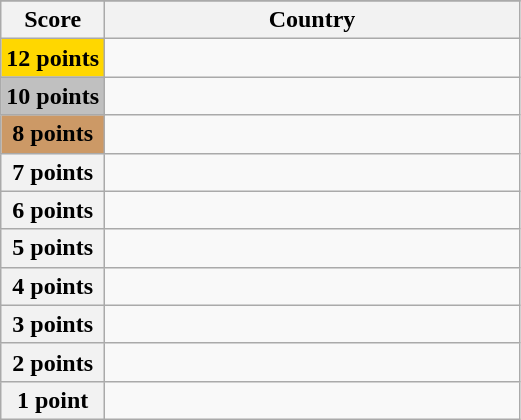<table class="wikitable">
<tr>
</tr>
<tr>
<th scope="col" width="20%">Score</th>
<th scope="col">Country</th>
</tr>
<tr>
<th scope="row" style="background:gold">12 points</th>
<td></td>
</tr>
<tr>
<th scope="row" style="background:silver">10 points</th>
<td></td>
</tr>
<tr>
<th scope="row" style="background:#CC9966">8 points</th>
<td></td>
</tr>
<tr>
<th scope="row">7 points</th>
<td></td>
</tr>
<tr>
<th scope="row">6 points</th>
<td></td>
</tr>
<tr>
<th scope="row">5 points</th>
<td></td>
</tr>
<tr>
<th scope="row">4 points</th>
<td></td>
</tr>
<tr>
<th scope="row">3 points</th>
<td></td>
</tr>
<tr>
<th scope="row">2 points</th>
<td></td>
</tr>
<tr>
<th scope="row">1 point</th>
<td></td>
</tr>
</table>
